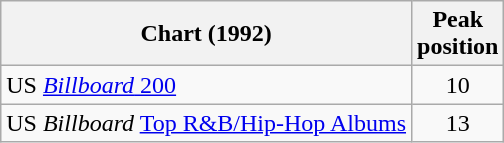<table class="wikitable sortable">
<tr>
<th>Chart (1992)</th>
<th>Peak<br>position</th>
</tr>
<tr>
<td>US <a href='#'><em>Billboard</em> 200</a></td>
<td style="text-align:center;">10</td>
</tr>
<tr>
<td>US <em>Billboard</em> <a href='#'>Top R&B/Hip-Hop Albums</a></td>
<td style="text-align:center;">13</td>
</tr>
</table>
